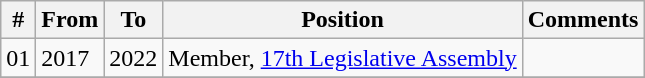<table class="wikitable sortable">
<tr>
<th>#</th>
<th>From</th>
<th>To</th>
<th>Position</th>
<th>Comments</th>
</tr>
<tr>
<td>01</td>
<td>2017</td>
<td>2022</td>
<td>Member, <a href='#'>17th Legislative Assembly</a></td>
<td></td>
</tr>
<tr>
</tr>
</table>
